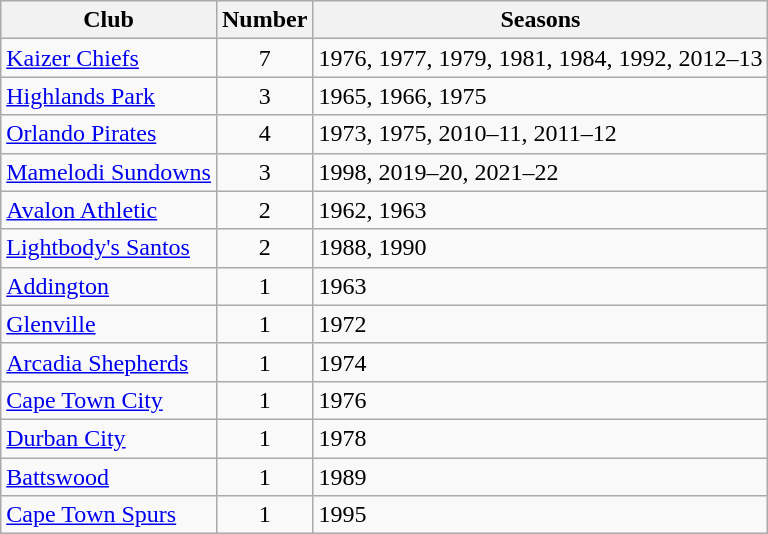<table class="wikitable sortable">
<tr>
<th>Club</th>
<th>Number</th>
<th>Seasons</th>
</tr>
<tr>
<td><a href='#'>Kaizer Chiefs</a></td>
<td style="text-align:center">7</td>
<td>1976, 1977, 1979, 1981, 1984, 1992, 2012–13</td>
</tr>
<tr>
<td><a href='#'>Highlands Park</a></td>
<td style="text-align:center">3</td>
<td>1965, 1966, 1975</td>
</tr>
<tr>
<td><a href='#'>Orlando Pirates</a></td>
<td style="text-align:center">4</td>
<td>1973, 1975, 2010–11, 2011–12</td>
</tr>
<tr>
<td><a href='#'>Mamelodi Sundowns</a></td>
<td style="text-align:center">3</td>
<td>1998, 2019–20, 2021–22</td>
</tr>
<tr>
<td><a href='#'>Avalon Athletic</a></td>
<td style="text-align:center">2</td>
<td>1962, 1963</td>
</tr>
<tr>
<td><a href='#'>Lightbody's Santos</a></td>
<td style="text-align:center">2</td>
<td>1988, 1990</td>
</tr>
<tr>
<td><a href='#'>Addington</a></td>
<td style="text-align:center">1</td>
<td>1963</td>
</tr>
<tr>
<td><a href='#'>Glenville</a></td>
<td style="text-align:center">1</td>
<td>1972</td>
</tr>
<tr>
<td><a href='#'>Arcadia Shepherds</a></td>
<td style="text-align:center">1</td>
<td>1974</td>
</tr>
<tr>
<td><a href='#'>Cape Town City</a></td>
<td style="text-align:center">1</td>
<td>1976</td>
</tr>
<tr>
<td><a href='#'>Durban City</a></td>
<td style="text-align:center">1</td>
<td>1978</td>
</tr>
<tr>
<td><a href='#'>Battswood</a></td>
<td style="text-align:center">1</td>
<td>1989</td>
</tr>
<tr>
<td><a href='#'>Cape Town Spurs</a></td>
<td style="text-align:center">1</td>
<td>1995</td>
</tr>
</table>
